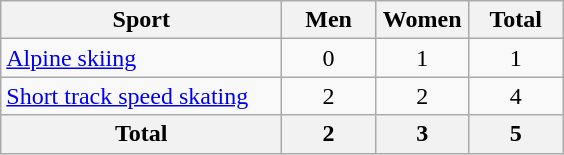<table class="wikitable sortable" style="text-align:center;">
<tr>
<th width=180>Sport</th>
<th width=55>Men</th>
<th width=55>Women</th>
<th width=55>Total</th>
</tr>
<tr>
<td align=left><a href='#'>Alpine skiing</a></td>
<td>0</td>
<td>1</td>
<td>1</td>
</tr>
<tr>
<td align=left><a href='#'>Short track speed skating</a></td>
<td>2</td>
<td>2</td>
<td>4</td>
</tr>
<tr>
<th>Total</th>
<th>2</th>
<th>3</th>
<th>5</th>
</tr>
</table>
